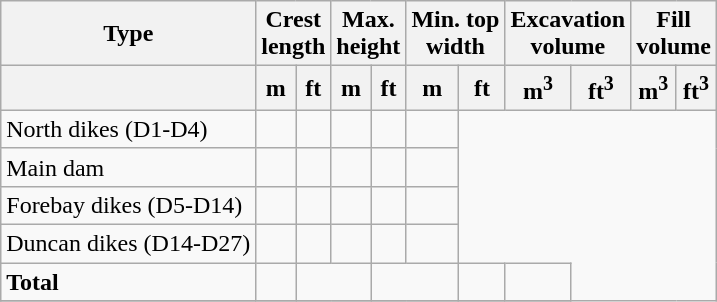<table class="wikitable sortable" border="1" align="center">
<tr>
<th>Type</th>
<th colspan=2>Crest<br>length</th>
<th colspan=2>Max.<br>height</th>
<th colspan=2>Min. top<br>width</th>
<th colspan=2>Excavation<br>volume</th>
<th colspan=2>Fill<br>volume</th>
</tr>
<tr>
<th></th>
<th>m</th>
<th>ft</th>
<th>m</th>
<th>ft</th>
<th>m</th>
<th>ft</th>
<th>m<sup>3</sup></th>
<th>ft<sup>3</sup></th>
<th>m<sup>3</sup></th>
<th>ft<sup>3</sup></th>
</tr>
<tr>
<td>North dikes (D1-D4)</td>
<td></td>
<td></td>
<td></td>
<td></td>
<td></td>
</tr>
<tr>
<td>Main dam</td>
<td></td>
<td></td>
<td></td>
<td></td>
<td></td>
</tr>
<tr>
<td>Forebay dikes (D5-D14)</td>
<td></td>
<td></td>
<td></td>
<td></td>
<td></td>
</tr>
<tr>
<td>Duncan dikes (D14-D27)</td>
<td></td>
<td></td>
<td></td>
<td></td>
<td></td>
</tr>
<tr>
<td><strong>Total</strong></td>
<td></td>
<td colspan=2></td>
<td colspan=2></td>
<td></td>
<td></td>
</tr>
<tr>
</tr>
</table>
